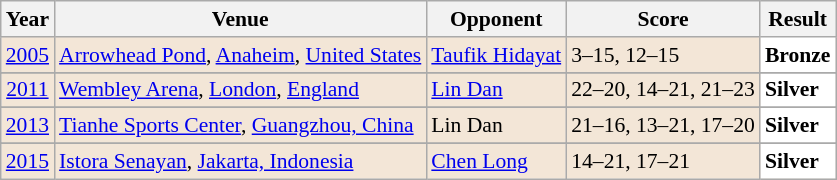<table class="sortable wikitable" style="font-size: 90%">
<tr>
<th>Year</th>
<th>Venue</th>
<th>Opponent</th>
<th>Score</th>
<th>Result</th>
</tr>
<tr style="background:#F3E6D7">
<td align="center"><a href='#'>2005</a></td>
<td align="left"><a href='#'>Arrowhead Pond</a>, <a href='#'>Anaheim</a>, <a href='#'>United States</a></td>
<td align="left"> <a href='#'>Taufik Hidayat</a></td>
<td align="left">3–15, 12–15</td>
<td style="text-align:left; background:white"> <strong>Bronze</strong></td>
</tr>
<tr>
</tr>
<tr style="background:#F3E6D7">
<td align="center"><a href='#'>2011</a></td>
<td align="left"><a href='#'>Wembley Arena</a>, <a href='#'>London</a>, <a href='#'>England</a></td>
<td align="left"> <a href='#'>Lin Dan</a></td>
<td align="left">22–20, 14–21, 21–23</td>
<td style="text-align:left; background:white"> <strong>Silver</strong></td>
</tr>
<tr>
</tr>
<tr style="background:#F3E6D7">
<td align="center"><a href='#'>2013</a></td>
<td align="left"><a href='#'>Tianhe Sports Center</a>, <a href='#'>Guangzhou, China</a></td>
<td align="left"> Lin Dan</td>
<td align="left">21–16, 13–21, 17–20</td>
<td style="text-align:left; background:white"> <strong>Silver</strong></td>
</tr>
<tr>
</tr>
<tr style="background:#F3E6D7">
<td align="center"><a href='#'>2015</a></td>
<td align="left"><a href='#'>Istora Senayan</a>, <a href='#'>Jakarta, Indonesia</a></td>
<td align="left"> <a href='#'>Chen Long</a></td>
<td align="left">14–21, 17–21</td>
<td style="text-align:left; background:white"> <strong>Silver</strong></td>
</tr>
</table>
